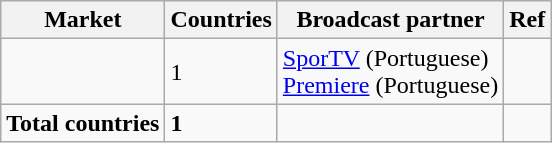<table class="wikitable">
<tr>
<th>Market</th>
<th>Countries</th>
<th>Broadcast partner</th>
<th>Ref</th>
</tr>
<tr>
<td></td>
<td>1</td>
<td><a href='#'>SporTV</a> (Portuguese) <br> <a href='#'>Premiere</a> (Portuguese)</td>
<td></td>
</tr>
<tr>
<td><strong>Total countries</strong></td>
<td><strong>1</strong></td>
<td></td>
<td></td>
</tr>
</table>
